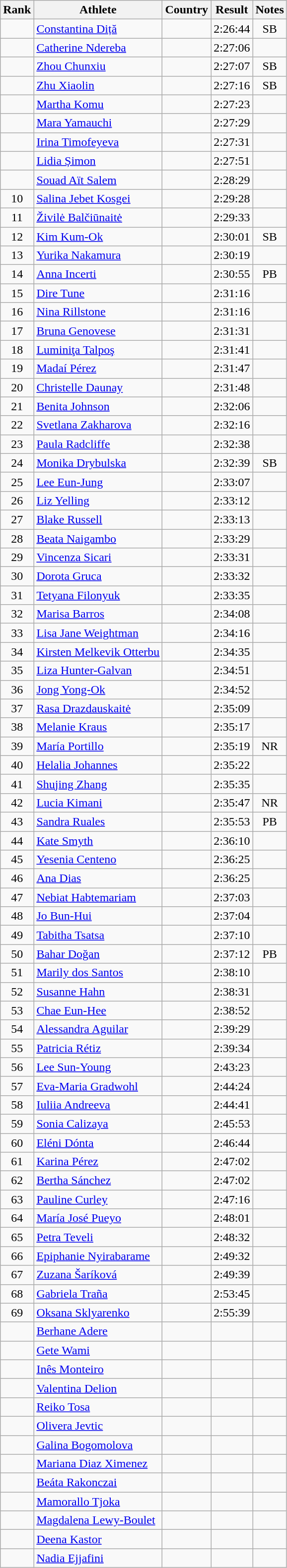<table class="wikitable sortable" style=text-align:center>
<tr>
<th>Rank</th>
<th>Athlete</th>
<th>Country</th>
<th>Result</th>
<th>Notes</th>
</tr>
<tr>
<td></td>
<td align=left><a href='#'>Constantina Diță</a></td>
<td align=left></td>
<td>2:26:44</td>
<td>SB</td>
</tr>
<tr>
<td></td>
<td align=left><a href='#'>Catherine Ndereba</a></td>
<td align=left></td>
<td>2:27:06</td>
<td></td>
</tr>
<tr>
<td></td>
<td align=left><a href='#'>Zhou Chunxiu</a></td>
<td align=left></td>
<td>2:27:07</td>
<td>SB</td>
</tr>
<tr>
<td></td>
<td align=left><a href='#'>Zhu Xiaolin</a></td>
<td align=left></td>
<td>2:27:16</td>
<td>SB</td>
</tr>
<tr>
<td></td>
<td align=left><a href='#'>Martha Komu</a></td>
<td align=left></td>
<td>2:27:23</td>
<td></td>
</tr>
<tr>
<td></td>
<td align=left><a href='#'>Mara Yamauchi</a></td>
<td align=left></td>
<td>2:27:29</td>
<td></td>
</tr>
<tr>
<td></td>
<td align=left><a href='#'>Irina Timofeyeva</a></td>
<td align=left></td>
<td>2:27:31</td>
<td></td>
</tr>
<tr>
<td></td>
<td align=left><a href='#'>Lidia Șimon</a></td>
<td align=left></td>
<td>2:27:51</td>
<td></td>
</tr>
<tr>
<td></td>
<td align=left><a href='#'>Souad Aït Salem</a></td>
<td align=left></td>
<td>2:28:29</td>
<td></td>
</tr>
<tr>
<td>10</td>
<td align=left><a href='#'>Salina Jebet Kosgei</a></td>
<td align=left></td>
<td>2:29:28</td>
<td></td>
</tr>
<tr>
<td>11</td>
<td align=left><a href='#'>Živilė Balčiūnaitė</a></td>
<td align=left></td>
<td>2:29:33</td>
<td></td>
</tr>
<tr>
<td>12</td>
<td align=left><a href='#'>Kim Kum-Ok</a></td>
<td align=left></td>
<td>2:30:01</td>
<td>SB</td>
</tr>
<tr>
<td>13</td>
<td align=left><a href='#'>Yurika Nakamura</a></td>
<td align=left></td>
<td>2:30:19</td>
<td></td>
</tr>
<tr>
<td>14</td>
<td align=left><a href='#'>Anna Incerti</a></td>
<td align=left></td>
<td>2:30:55</td>
<td>PB</td>
</tr>
<tr>
<td>15</td>
<td align=left><a href='#'>Dire Tune</a></td>
<td align=left></td>
<td>2:31:16</td>
<td></td>
</tr>
<tr>
<td>16</td>
<td align=left><a href='#'>Nina Rillstone</a></td>
<td align=left></td>
<td>2:31:16</td>
<td></td>
</tr>
<tr>
<td>17</td>
<td align=left><a href='#'>Bruna Genovese</a></td>
<td align=left></td>
<td>2:31:31</td>
<td></td>
</tr>
<tr>
<td>18</td>
<td align=left><a href='#'>Luminiţa Talpoş</a></td>
<td align=left></td>
<td>2:31:41</td>
<td></td>
</tr>
<tr>
<td>19</td>
<td align=left><a href='#'>Madaí Pérez</a></td>
<td align=left></td>
<td>2:31:47</td>
<td></td>
</tr>
<tr>
<td>20</td>
<td align=left><a href='#'>Christelle Daunay</a></td>
<td align=left></td>
<td>2:31:48</td>
<td></td>
</tr>
<tr>
<td>21</td>
<td align=left><a href='#'>Benita Johnson</a></td>
<td align=left></td>
<td>2:32:06</td>
<td></td>
</tr>
<tr>
<td>22</td>
<td align=left><a href='#'>Svetlana Zakharova</a></td>
<td align=left></td>
<td>2:32:16</td>
<td></td>
</tr>
<tr>
<td>23</td>
<td align=left><a href='#'>Paula Radcliffe</a></td>
<td align=left></td>
<td>2:32:38</td>
<td></td>
</tr>
<tr>
<td>24</td>
<td align=left><a href='#'>Monika Drybulska</a></td>
<td align=left></td>
<td>2:32:39</td>
<td>SB</td>
</tr>
<tr>
<td>25</td>
<td align=left><a href='#'>Lee Eun-Jung</a></td>
<td align=left></td>
<td>2:33:07</td>
<td></td>
</tr>
<tr>
<td>26</td>
<td align=left><a href='#'>Liz Yelling</a></td>
<td align=left></td>
<td>2:33:12</td>
<td></td>
</tr>
<tr>
<td>27</td>
<td align=left><a href='#'>Blake Russell</a></td>
<td align=left></td>
<td>2:33:13</td>
<td></td>
</tr>
<tr>
<td>28</td>
<td align=left><a href='#'>Beata Naigambo</a></td>
<td align=left></td>
<td>2:33:29</td>
<td></td>
</tr>
<tr>
<td>29</td>
<td align=left><a href='#'>Vincenza Sicari</a></td>
<td align=left></td>
<td>2:33:31</td>
<td></td>
</tr>
<tr>
<td>30</td>
<td align=left><a href='#'>Dorota Gruca</a></td>
<td align=left></td>
<td>2:33:32</td>
<td></td>
</tr>
<tr>
<td>31</td>
<td align=left><a href='#'>Tetyana Filonyuk</a></td>
<td align=left></td>
<td>2:33:35</td>
<td></td>
</tr>
<tr>
<td>32</td>
<td align=left><a href='#'>Marisa Barros</a></td>
<td align=left></td>
<td>2:34:08</td>
<td></td>
</tr>
<tr>
<td>33</td>
<td align=left><a href='#'>Lisa Jane Weightman</a></td>
<td align=left></td>
<td>2:34:16</td>
<td></td>
</tr>
<tr>
<td>34</td>
<td align=left><a href='#'>Kirsten Melkevik Otterbu</a></td>
<td align=left></td>
<td>2:34:35</td>
<td></td>
</tr>
<tr>
<td>35</td>
<td align=left><a href='#'>Liza Hunter-Galvan</a></td>
<td align=left></td>
<td>2:34:51</td>
<td></td>
</tr>
<tr>
<td>36</td>
<td align=left><a href='#'>Jong Yong-Ok</a></td>
<td align=left></td>
<td>2:34:52</td>
<td></td>
</tr>
<tr>
<td>37</td>
<td align=left><a href='#'>Rasa Drazdauskaitė</a></td>
<td align=left></td>
<td>2:35:09</td>
<td></td>
</tr>
<tr>
<td>38</td>
<td align=left><a href='#'>Melanie Kraus</a></td>
<td align=left></td>
<td>2:35:17</td>
<td></td>
</tr>
<tr>
<td>39</td>
<td align=left><a href='#'>María Portillo</a></td>
<td align=left></td>
<td>2:35:19</td>
<td>NR</td>
</tr>
<tr>
<td>40</td>
<td align=left><a href='#'>Helalia Johannes</a></td>
<td align=left></td>
<td>2:35:22</td>
<td></td>
</tr>
<tr>
<td>41</td>
<td align=left><a href='#'>Shujing Zhang</a></td>
<td align=left></td>
<td>2:35:35</td>
<td></td>
</tr>
<tr>
<td>42</td>
<td align=left><a href='#'>Lucia Kimani</a></td>
<td align=left></td>
<td>2:35:47</td>
<td>NR</td>
</tr>
<tr>
<td>43</td>
<td align=left><a href='#'>Sandra Ruales</a></td>
<td align=left></td>
<td>2:35:53</td>
<td>PB</td>
</tr>
<tr>
<td>44</td>
<td align=left><a href='#'>Kate Smyth</a></td>
<td align=left></td>
<td>2:36:10</td>
<td></td>
</tr>
<tr>
<td>45</td>
<td align=left><a href='#'>Yesenia Centeno</a></td>
<td align=left></td>
<td>2:36:25</td>
<td></td>
</tr>
<tr>
<td>46</td>
<td align=left><a href='#'>Ana Dias</a></td>
<td align=left></td>
<td>2:36:25</td>
<td></td>
</tr>
<tr>
<td>47</td>
<td align=left><a href='#'>Nebiat Habtemariam</a></td>
<td align=left></td>
<td>2:37:03</td>
<td></td>
</tr>
<tr>
<td>48</td>
<td align=left><a href='#'>Jo Bun-Hui</a></td>
<td align=left></td>
<td>2:37:04</td>
<td></td>
</tr>
<tr>
<td>49</td>
<td align=left><a href='#'>Tabitha Tsatsa</a></td>
<td align=left></td>
<td>2:37:10</td>
<td></td>
</tr>
<tr>
<td>50</td>
<td align=left><a href='#'>Bahar Doğan</a></td>
<td align=left></td>
<td>2:37:12</td>
<td>PB</td>
</tr>
<tr>
<td>51</td>
<td align=left><a href='#'>Marily dos Santos</a></td>
<td align=left></td>
<td>2:38:10</td>
<td></td>
</tr>
<tr>
<td>52</td>
<td align=left><a href='#'>Susanne Hahn</a></td>
<td align=left></td>
<td>2:38:31</td>
<td></td>
</tr>
<tr>
<td>53</td>
<td align=left><a href='#'>Chae Eun-Hee</a></td>
<td align=left></td>
<td>2:38:52</td>
<td></td>
</tr>
<tr>
<td>54</td>
<td align=left><a href='#'>Alessandra Aguilar</a></td>
<td align=left></td>
<td>2:39:29</td>
<td></td>
</tr>
<tr>
<td>55</td>
<td align=left><a href='#'>Patricia Rétiz</a></td>
<td align=left></td>
<td>2:39:34</td>
<td></td>
</tr>
<tr>
<td>56</td>
<td align=left><a href='#'>Lee Sun-Young</a></td>
<td align=left></td>
<td>2:43:23</td>
<td></td>
</tr>
<tr>
<td>57</td>
<td align=left><a href='#'>Eva-Maria Gradwohl</a></td>
<td align=left></td>
<td>2:44:24</td>
<td></td>
</tr>
<tr>
<td>58</td>
<td align=left><a href='#'>Iuliia Andreeva</a></td>
<td align=left></td>
<td>2:44:41</td>
<td></td>
</tr>
<tr>
<td>59</td>
<td align=left><a href='#'>Sonia Calizaya</a></td>
<td align=left></td>
<td>2:45:53</td>
<td></td>
</tr>
<tr>
<td>60</td>
<td align=left><a href='#'>Eléni Dónta</a></td>
<td align=left></td>
<td>2:46:44</td>
<td></td>
</tr>
<tr>
<td>61</td>
<td align=left><a href='#'>Karina Pérez</a></td>
<td align=left></td>
<td>2:47:02</td>
<td></td>
</tr>
<tr>
<td>62</td>
<td align=left><a href='#'>Bertha Sánchez</a></td>
<td align=left></td>
<td>2:47:02</td>
<td></td>
</tr>
<tr>
<td>63</td>
<td align=left><a href='#'>Pauline Curley</a></td>
<td align=left></td>
<td>2:47:16</td>
<td></td>
</tr>
<tr>
<td>64</td>
<td align=left><a href='#'>María José Pueyo</a></td>
<td align=left></td>
<td>2:48:01</td>
<td></td>
</tr>
<tr>
<td>65</td>
<td align=left><a href='#'>Petra Teveli</a></td>
<td align=left></td>
<td>2:48:32</td>
<td></td>
</tr>
<tr>
<td>66</td>
<td align=left><a href='#'>Epiphanie Nyirabarame</a></td>
<td align=left></td>
<td>2:49:32</td>
<td></td>
</tr>
<tr>
<td>67</td>
<td align=left><a href='#'>Zuzana Šaríková</a></td>
<td align=left></td>
<td>2:49:39</td>
<td></td>
</tr>
<tr>
<td>68</td>
<td align=left><a href='#'>Gabriela Traña</a></td>
<td align=left></td>
<td>2:53:45</td>
<td></td>
</tr>
<tr>
<td>69</td>
<td align=left><a href='#'>Oksana Sklyarenko</a></td>
<td align=left></td>
<td>2:55:39</td>
<td></td>
</tr>
<tr>
<td></td>
<td align=left><a href='#'>Berhane Adere</a></td>
<td align=left></td>
<td></td>
<td></td>
</tr>
<tr>
<td></td>
<td align=left><a href='#'>Gete Wami</a></td>
<td align=left></td>
<td></td>
<td></td>
</tr>
<tr>
<td></td>
<td align=left><a href='#'>Inês Monteiro</a></td>
<td align=left></td>
<td></td>
<td></td>
</tr>
<tr>
<td></td>
<td align=left><a href='#'>Valentina Delion</a></td>
<td align=left></td>
<td></td>
<td></td>
</tr>
<tr>
<td></td>
<td align=left><a href='#'>Reiko Tosa</a></td>
<td align=left></td>
<td></td>
<td></td>
</tr>
<tr>
<td></td>
<td align=left><a href='#'>Olivera Jevtic</a></td>
<td align=left></td>
<td></td>
<td></td>
</tr>
<tr>
<td></td>
<td align=left><a href='#'>Galina Bogomolova</a></td>
<td align=left></td>
<td></td>
<td></td>
</tr>
<tr>
<td></td>
<td align=left><a href='#'>Mariana Diaz Ximenez</a></td>
<td align=left></td>
<td></td>
<td></td>
</tr>
<tr>
<td></td>
<td align=left><a href='#'>Beáta Rakonczai</a></td>
<td align=left></td>
<td></td>
<td></td>
</tr>
<tr>
<td></td>
<td align=left><a href='#'>Mamorallo Tjoka</a></td>
<td align=left></td>
<td></td>
<td></td>
</tr>
<tr>
<td></td>
<td align=left><a href='#'>Magdalena Lewy-Boulet</a></td>
<td align=left></td>
<td></td>
<td></td>
</tr>
<tr>
<td></td>
<td align=left><a href='#'>Deena Kastor</a></td>
<td align=left></td>
<td></td>
<td></td>
</tr>
<tr>
<td></td>
<td align=left><a href='#'>Nadia Ejjafini</a></td>
<td align=left></td>
<td></td>
<td></td>
</tr>
</table>
